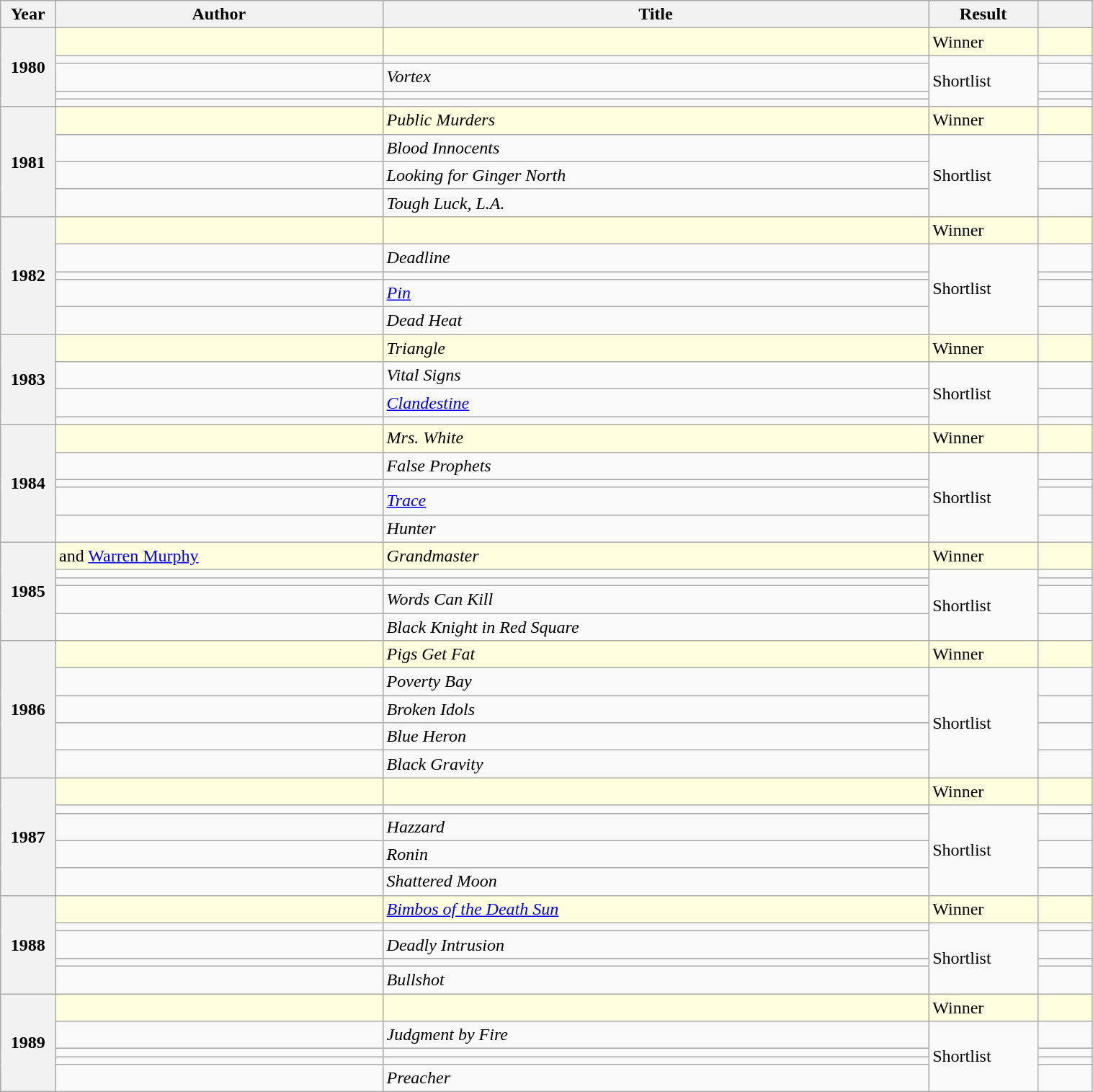<table class="wikitable sortable mw-collapsible" style="width:80%">
<tr>
<th scope="col" width="5%">Year</th>
<th scope="col" width="30%">Author</th>
<th scope="col" width="50%">Title</th>
<th scope="col" width="10%">Result</th>
<th scope="col" width="5%"></th>
</tr>
<tr style="background:lightyellow;">
<th rowspan="5">1980</th>
<td></td>
<td><em></em></td>
<td>Winner</td>
<td></td>
</tr>
<tr>
<td></td>
<td></td>
<td rowspan="4">Shortlist</td>
<td></td>
</tr>
<tr>
<td></td>
<td><em>Vortex</em></td>
<td></td>
</tr>
<tr>
<td></td>
<td></td>
<td></td>
</tr>
<tr>
<td></td>
<td></td>
<td></td>
</tr>
<tr style="background:lightyellow;">
<th rowspan="4">1981</th>
<td></td>
<td><em>Public Murders</em></td>
<td>Winner</td>
<td></td>
</tr>
<tr>
<td></td>
<td><em>Blood Innocents</em></td>
<td rowspan="3">Shortlist</td>
<td></td>
</tr>
<tr>
<td></td>
<td><em>Looking for Ginger North</em></td>
<td></td>
</tr>
<tr>
<td></td>
<td><em>Tough Luck, L.A.</em></td>
<td></td>
</tr>
<tr style="background:lightyellow;">
<th rowspan="5">1982</th>
<td></td>
<td><em></em></td>
<td>Winner</td>
<td></td>
</tr>
<tr>
<td></td>
<td><em>Deadline</em></td>
<td rowspan="4">Shortlist</td>
<td></td>
</tr>
<tr>
<td></td>
<td></td>
<td></td>
</tr>
<tr>
<td></td>
<td><em><a href='#'>Pin</a></em></td>
<td></td>
</tr>
<tr>
<td></td>
<td><em>Dead Heat</em></td>
<td></td>
</tr>
<tr style="background:lightyellow;">
<th rowspan="4">1983</th>
<td></td>
<td><em>Triangle</em></td>
<td>Winner</td>
<td></td>
</tr>
<tr>
<td></td>
<td><em>Vital Signs</em></td>
<td rowspan="3">Shortlist</td>
<td></td>
</tr>
<tr>
<td></td>
<td><em><a href='#'>Clandestine</a></em></td>
<td></td>
</tr>
<tr>
<td></td>
<td></td>
<td></td>
</tr>
<tr style="background:lightyellow;">
<th rowspan="5">1984</th>
<td></td>
<td><em>Mrs. White</em></td>
<td>Winner</td>
<td></td>
</tr>
<tr>
<td></td>
<td><em>False Prophets</em></td>
<td rowspan="4">Shortlist</td>
<td></td>
</tr>
<tr>
<td></td>
<td></td>
<td></td>
</tr>
<tr>
<td></td>
<td><em><a href='#'>Trace</a></em></td>
<td></td>
</tr>
<tr>
<td></td>
<td><em>Hunter</em></td>
<td></td>
</tr>
<tr style="background:lightyellow;">
<th rowspan="5">1985</th>
<td> and <a href='#'>Warren Murphy</a></td>
<td><em>Grandmaster</em></td>
<td>Winner</td>
<td></td>
</tr>
<tr>
<td></td>
<td></td>
<td rowspan="4">Shortlist</td>
<td></td>
</tr>
<tr>
<td></td>
<td></td>
<td></td>
</tr>
<tr>
<td></td>
<td><em>Words Can Kill</em></td>
<td></td>
</tr>
<tr>
<td></td>
<td><em>Black Knight in Red Square</em></td>
<td></td>
</tr>
<tr style="background:lightyellow;">
<th rowspan="5">1986</th>
<td></td>
<td><em>Pigs Get Fat</em></td>
<td>Winner</td>
<td></td>
</tr>
<tr>
<td></td>
<td><em>Poverty Bay</em></td>
<td rowspan="4">Shortlist</td>
<td></td>
</tr>
<tr>
<td></td>
<td><em>Broken Idols</em></td>
<td></td>
</tr>
<tr>
<td></td>
<td><em>Blue Heron</em></td>
<td></td>
</tr>
<tr>
<td></td>
<td><em>Black Gravity</em></td>
<td></td>
</tr>
<tr style="background:lightyellow;">
<th rowspan="5">1987</th>
<td></td>
<td><em></em></td>
<td>Winner</td>
<td></td>
</tr>
<tr>
<td></td>
<td></td>
<td rowspan="4">Shortlist</td>
<td></td>
</tr>
<tr>
<td></td>
<td><em>Hazzard</em></td>
<td></td>
</tr>
<tr>
<td></td>
<td><em>Ronin</em></td>
<td></td>
</tr>
<tr>
<td></td>
<td><em>Shattered Moon</em></td>
<td></td>
</tr>
<tr style="background:lightyellow;">
<th rowspan="5">1988</th>
<td></td>
<td><em><a href='#'>Bimbos of the Death Sun</a></em></td>
<td>Winner</td>
<td></td>
</tr>
<tr>
<td></td>
<td></td>
<td rowspan="4">Shortlist</td>
<td></td>
</tr>
<tr>
<td></td>
<td><em>Deadly Intrusion</em></td>
<td></td>
</tr>
<tr>
<td></td>
<td></td>
<td></td>
</tr>
<tr>
<td></td>
<td><em>Bullshot</em></td>
<td></td>
</tr>
<tr style="background:lightyellow;">
<th rowspan="5">1989</th>
<td></td>
<td><em></em></td>
<td>Winner</td>
<td></td>
</tr>
<tr>
<td></td>
<td><em>Judgment by Fire</em></td>
<td rowspan="4">Shortlist</td>
<td></td>
</tr>
<tr>
<td></td>
<td></td>
<td></td>
</tr>
<tr>
<td></td>
<td></td>
<td></td>
</tr>
<tr>
<td></td>
<td><em>Preacher</em></td>
<td></td>
</tr>
</table>
